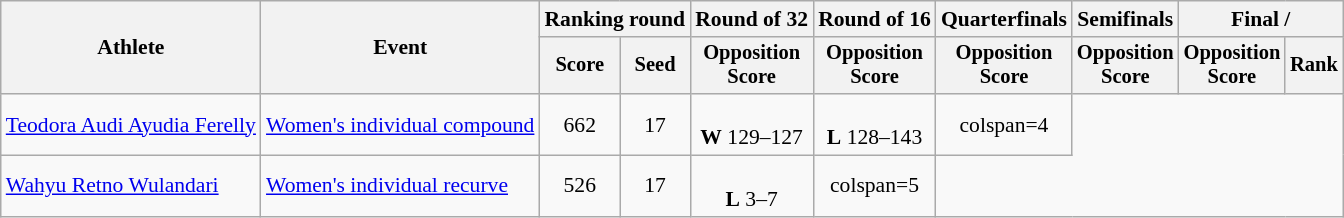<table class="wikitable" style="text-align:center; font-size:90%">
<tr>
<th rowspan=2>Athlete</th>
<th rowspan=2>Event</th>
<th colspan=2>Ranking round</th>
<th>Round of 32</th>
<th>Round of 16</th>
<th>Quarterfinals</th>
<th>Semifinals</th>
<th colspan=2>Final / </th>
</tr>
<tr style="font-size:95%">
<th>Score</th>
<th>Seed</th>
<th>Opposition<br>Score</th>
<th>Opposition<br>Score</th>
<th>Opposition<br>Score</th>
<th>Opposition<br>Score</th>
<th>Opposition<br>Score</th>
<th>Rank</th>
</tr>
<tr>
<td align=left><a href='#'>Teodora Audi Ayudia Ferelly</a></td>
<td align=left><a href='#'>Women's individual compound</a></td>
<td>662</td>
<td>17</td>
<td><br><strong>W</strong> 129–127</td>
<td><br><strong>L</strong> 128–143</td>
<td>colspan=4 </td>
</tr>
<tr>
<td align=left><a href='#'>Wahyu Retno Wulandari</a></td>
<td align=left><a href='#'>Women's individual recurve</a></td>
<td>526</td>
<td>17</td>
<td><br><strong>L</strong> 3–7</td>
<td>colspan=5 </td>
</tr>
</table>
